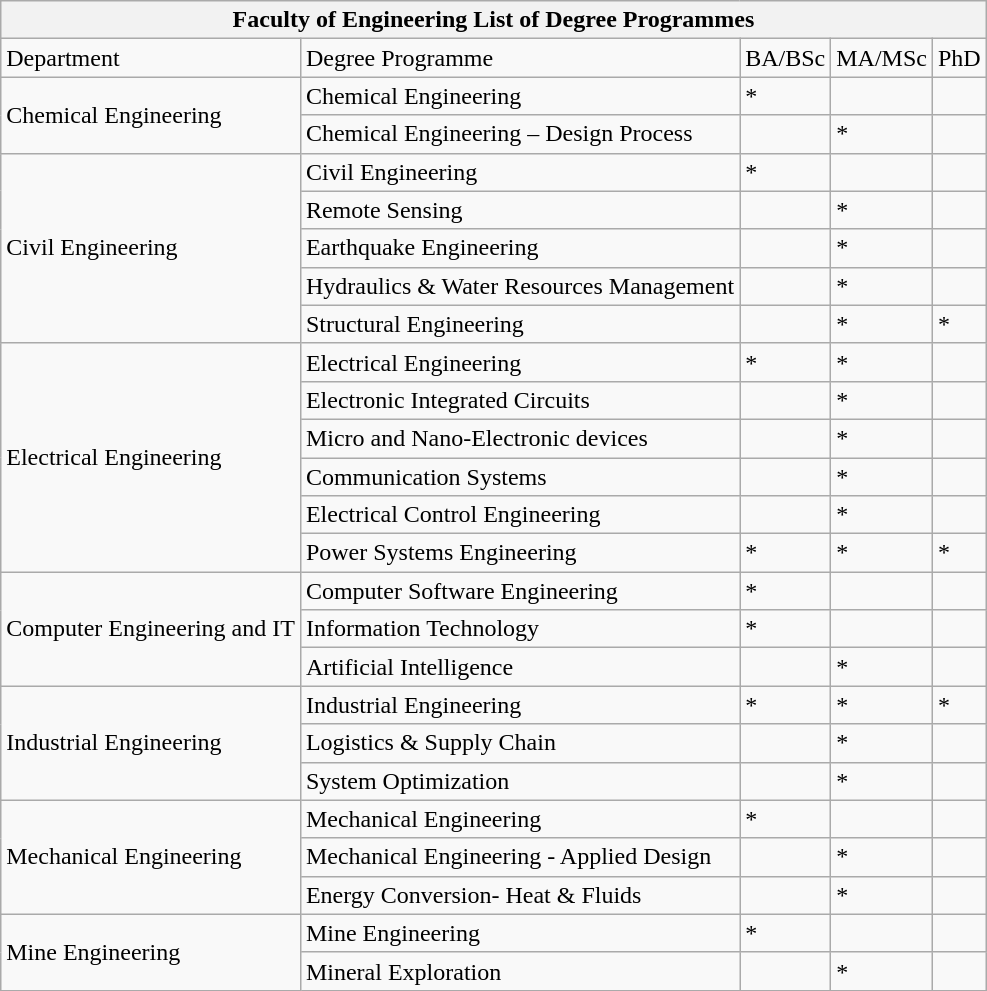<table class="wikitable">
<tr>
<th colspan="5">Faculty of Engineering List of Degree Programmes</th>
</tr>
<tr>
<td>Department</td>
<td>Degree Programme</td>
<td>BA/BSc</td>
<td>MA/MSc</td>
<td>PhD</td>
</tr>
<tr>
<td rowspan="2">Chemical Engineering</td>
<td>Chemical Engineering</td>
<td>*</td>
<td></td>
<td></td>
</tr>
<tr>
<td>Chemical Engineering – Design Process</td>
<td></td>
<td>*</td>
<td></td>
</tr>
<tr>
<td rowspan="5">Civil Engineering</td>
<td>Civil Engineering</td>
<td>*</td>
<td></td>
<td></td>
</tr>
<tr>
<td>Remote Sensing</td>
<td></td>
<td>*</td>
<td></td>
</tr>
<tr>
<td>Earthquake Engineering</td>
<td></td>
<td>*</td>
<td></td>
</tr>
<tr>
<td>Hydraulics & Water Resources Management</td>
<td></td>
<td>*</td>
<td></td>
</tr>
<tr>
<td>Structural Engineering</td>
<td></td>
<td>*</td>
<td>*</td>
</tr>
<tr>
<td rowspan="6">Electrical Engineering</td>
<td>Electrical Engineering</td>
<td>*</td>
<td>*</td>
<td></td>
</tr>
<tr>
<td>Electronic Integrated Circuits</td>
<td></td>
<td>*</td>
<td></td>
</tr>
<tr>
<td>Micro and Nano-Electronic devices</td>
<td></td>
<td>*</td>
<td></td>
</tr>
<tr>
<td>Communication Systems</td>
<td></td>
<td>*</td>
<td></td>
</tr>
<tr>
<td>Electrical Control Engineering</td>
<td></td>
<td>*</td>
<td></td>
</tr>
<tr>
<td>Power Systems Engineering</td>
<td>*</td>
<td>*</td>
<td>*</td>
</tr>
<tr>
<td rowspan="3">Computer Engineering and IT</td>
<td>Computer Software Engineering</td>
<td>*</td>
<td></td>
<td></td>
</tr>
<tr>
<td>Information Technology</td>
<td>*</td>
<td></td>
<td></td>
</tr>
<tr>
<td>Artificial Intelligence</td>
<td></td>
<td>*</td>
<td></td>
</tr>
<tr>
<td rowspan="3">Industrial Engineering</td>
<td>Industrial Engineering</td>
<td>*</td>
<td>*</td>
<td>*</td>
</tr>
<tr>
<td>Logistics & Supply Chain</td>
<td></td>
<td>*</td>
<td></td>
</tr>
<tr>
<td>System Optimization</td>
<td></td>
<td>*</td>
<td></td>
</tr>
<tr>
<td rowspan="3">Mechanical Engineering</td>
<td>Mechanical Engineering</td>
<td>*</td>
<td></td>
<td></td>
</tr>
<tr>
<td>Mechanical Engineering - Applied Design</td>
<td></td>
<td>*</td>
<td></td>
</tr>
<tr>
<td>Energy Conversion- Heat & Fluids</td>
<td></td>
<td>*</td>
<td></td>
</tr>
<tr>
<td rowspan="2">Mine Engineering</td>
<td>Mine Engineering</td>
<td>*</td>
<td></td>
<td></td>
</tr>
<tr>
<td>Mineral Exploration</td>
<td></td>
<td>*</td>
<td></td>
</tr>
</table>
